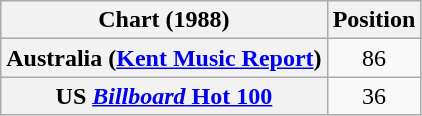<table class="wikitable plainrowheaders" style="text-align:center">
<tr>
<th scope="col">Chart (1988)</th>
<th scope="col">Position</th>
</tr>
<tr>
<th scope="row">Australia (<a href='#'>Kent Music Report</a>)</th>
<td>86</td>
</tr>
<tr>
<th scope="row">US <a href='#'><em>Billboard</em> Hot 100</a></th>
<td>36</td>
</tr>
</table>
